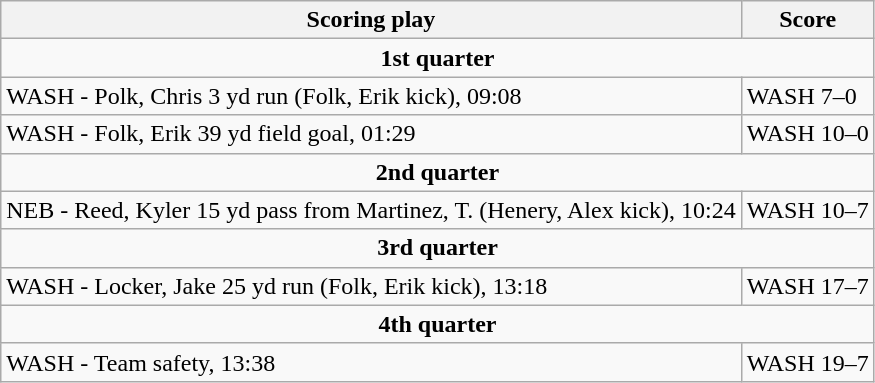<table class="wikitable">
<tr>
<th>Scoring play</th>
<th>Score</th>
</tr>
<tr>
<td colspan="4" align="center"><strong>1st quarter</strong></td>
</tr>
<tr>
<td>WASH - Polk, Chris 3 yd run (Folk, Erik kick), 09:08</td>
<td>WASH 7–0</td>
</tr>
<tr>
<td>WASH - Folk, Erik 39 yd field goal, 01:29</td>
<td>WASH 10–0</td>
</tr>
<tr>
<td colspan="4" align="center"><strong>2nd quarter</strong></td>
</tr>
<tr>
<td>NEB - Reed, Kyler 15 yd pass from Martinez, T. (Henery, Alex kick), 10:24</td>
<td>WASH 10–7</td>
</tr>
<tr>
<td colspan="4" align="center"><strong>3rd quarter</strong></td>
</tr>
<tr>
<td>WASH - Locker, Jake 25 yd run (Folk, Erik kick),  13:18</td>
<td>WASH 17–7</td>
</tr>
<tr>
<td colspan="4" align="center"><strong>4th quarter</strong></td>
</tr>
<tr>
<td>WASH - Team safety, 13:38</td>
<td>WASH 19–7</td>
</tr>
</table>
